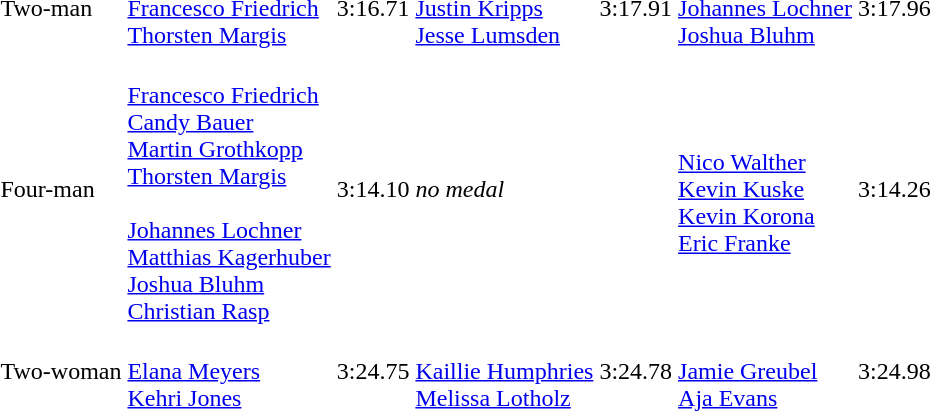<table>
<tr>
<td>Two-man<br></td>
<td><br><a href='#'>Francesco Friedrich</a><br><a href='#'>Thorsten Margis</a></td>
<td>3:16.71</td>
<td><br><a href='#'>Justin Kripps</a><br><a href='#'>Jesse Lumsden</a></td>
<td>3:17.91</td>
<td><br><a href='#'>Johannes Lochner</a><br><a href='#'>Joshua Bluhm</a></td>
<td>3:17.96</td>
</tr>
<tr>
<td>Four-man<br></td>
<td><br><a href='#'>Francesco Friedrich</a><br><a href='#'>Candy Bauer</a><br><a href='#'>Martin Grothkopp</a><br><a href='#'>Thorsten Margis</a><br><br><a href='#'>Johannes Lochner</a><br><a href='#'>Matthias Kagerhuber</a><br><a href='#'>Joshua Bluhm</a><br><a href='#'>Christian Rasp</a></td>
<td>3:14.10</td>
<td colspan=2><em>no medal</em></td>
<td><br><a href='#'>Nico Walther</a><br><a href='#'>Kevin Kuske</a><br><a href='#'>Kevin Korona</a><br><a href='#'>Eric Franke</a></td>
<td>3:14.26</td>
</tr>
<tr>
<td>Two-woman<br></td>
<td><br><a href='#'>Elana Meyers</a><br><a href='#'>Kehri Jones</a></td>
<td>3:24.75</td>
<td><br><a href='#'>Kaillie Humphries</a><br><a href='#'>Melissa Lotholz</a></td>
<td>3:24.78</td>
<td><br><a href='#'>Jamie Greubel</a><br><a href='#'>Aja Evans</a></td>
<td>3:24.98</td>
</tr>
</table>
